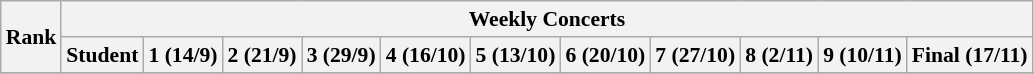<table class="wikitable" style="font-size:90%;">
<tr>
<th rowspan="2">Rank</th>
<th colspan="11">Weekly Concerts</th>
</tr>
<tr>
<th>Student</th>
<th>1 (14/9)</th>
<th>2 (21/9)</th>
<th>3 (29/9)</th>
<th>4 (16/10)</th>
<th>5 (13/10)</th>
<th>6 (20/10)</th>
<th>7 (27/10)</th>
<th>8 (2/11)</th>
<th>9 (10/11)</th>
<th>Final (17/11)</th>
</tr>
<tr>
</tr>
</table>
